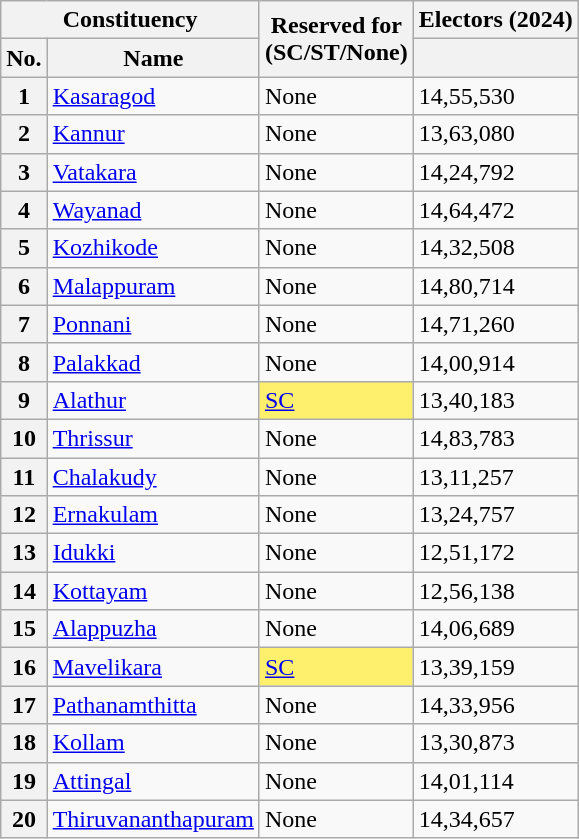<table class="wikitable sortable">
<tr>
<th scope=colgroup colspan="2">Constituency</th>
<th scope=col rowspan=2>Reserved for<br>(SC/ST/None)</th>
<th>Electors (2024)</th>
</tr>
<tr>
<th scope=col>No.</th>
<th scope=col>Name</th>
<th></th>
</tr>
<tr>
<th scope=row>1</th>
<td><a href='#'>Kasaragod</a></td>
<td>None</td>
<td>14,55,530</td>
</tr>
<tr>
<th scope=row>2</th>
<td><a href='#'>Kannur</a></td>
<td>None</td>
<td>13,63,080</td>
</tr>
<tr>
<th scope=row>3</th>
<td><a href='#'>Vatakara</a></td>
<td>None</td>
<td>14,24,792</td>
</tr>
<tr>
<th scope=row>4</th>
<td><a href='#'>Wayanad</a></td>
<td>None</td>
<td>14,64,472</td>
</tr>
<tr>
<th scope=row>5</th>
<td><a href='#'>Kozhikode</a></td>
<td>None</td>
<td>14,32,508</td>
</tr>
<tr>
<th scope=row>6</th>
<td><a href='#'>Malappuram</a></td>
<td>None</td>
<td>14,80,714</td>
</tr>
<tr>
<th scope=row>7</th>
<td><a href='#'>Ponnani</a></td>
<td>None</td>
<td>14,71,260</td>
</tr>
<tr>
<th scope=row>8</th>
<td><a href='#'>Palakkad</a></td>
<td>None</td>
<td>14,00,914</td>
</tr>
<tr>
<th scope=row>9</th>
<td><a href='#'>Alathur</a></td>
<td style="background:#fef06d;"><a href='#'>SC</a></td>
<td>13,40,183</td>
</tr>
<tr>
<th scope=row>10</th>
<td><a href='#'>Thrissur</a></td>
<td>None</td>
<td>14,83,783</td>
</tr>
<tr>
<th scope=row>11</th>
<td><a href='#'>Chalakudy</a></td>
<td>None</td>
<td>13,11,257</td>
</tr>
<tr>
<th scope=row>12</th>
<td><a href='#'>Ernakulam</a></td>
<td>None</td>
<td>13,24,757</td>
</tr>
<tr>
<th scope=row>13</th>
<td><a href='#'>Idukki</a></td>
<td>None</td>
<td>12,51,172</td>
</tr>
<tr>
<th scope=row>14</th>
<td><a href='#'>Kottayam</a></td>
<td>None</td>
<td>12,56,138</td>
</tr>
<tr>
<th scope=row>15</th>
<td><a href='#'>Alappuzha</a></td>
<td>None</td>
<td>14,06,689</td>
</tr>
<tr>
<th scope=row>16</th>
<td><a href='#'>Mavelikara</a></td>
<td style="background:#fef06d;"><a href='#'>SC</a></td>
<td>13,39,159</td>
</tr>
<tr>
<th scope=row>17</th>
<td><a href='#'>Pathanamthitta</a></td>
<td>None</td>
<td>14,33,956</td>
</tr>
<tr>
<th scope=row>18</th>
<td><a href='#'>Kollam</a></td>
<td>None</td>
<td>13,30,873</td>
</tr>
<tr>
<th scope=row>19</th>
<td><a href='#'>Attingal</a></td>
<td>None</td>
<td>14,01,114</td>
</tr>
<tr>
<th scope=row>20</th>
<td><a href='#'>Thiruvananthapuram</a></td>
<td>None</td>
<td>14,34,657</td>
</tr>
</table>
